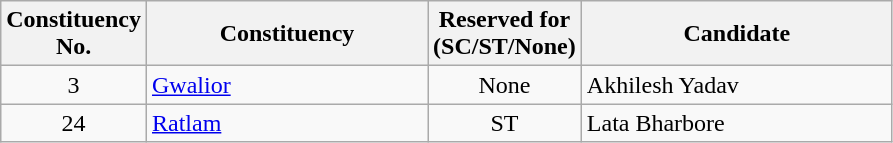<table class= "wikitable sortable">
<tr>
<th>Constituency <br> No.</th>
<th style="width:180px;">Constituency</th>
<th>Reserved for <br> (SC/ST/None)</th>
<th style="width:200px;">Candidate </th>
</tr>
<tr>
<td style="text-align:center;">3</td>
<td><a href='#'>Gwalior</a></td>
<td style="text-align:center;">None</td>
<td>Akhilesh Yadav</td>
</tr>
<tr>
<td style="text-align:center;">24</td>
<td><a href='#'>Ratlam</a></td>
<td style="text-align:center;">ST</td>
<td>Lata Bharbore</td>
</tr>
</table>
